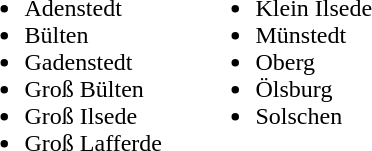<table>
<tr>
<td width="150" valign="top"><br><ul><li>Adenstedt</li><li>Bülten</li><li>Gadenstedt</li><li>Groß Bülten</li><li>Groß Ilsede</li><li>Groß Lafferde</li></ul></td>
<td width="150" valign="top"><br><ul><li>Klein Ilsede</li><li>Münstedt</li><li>Oberg</li><li>Ölsburg</li><li>Solschen</li></ul></td>
</tr>
</table>
